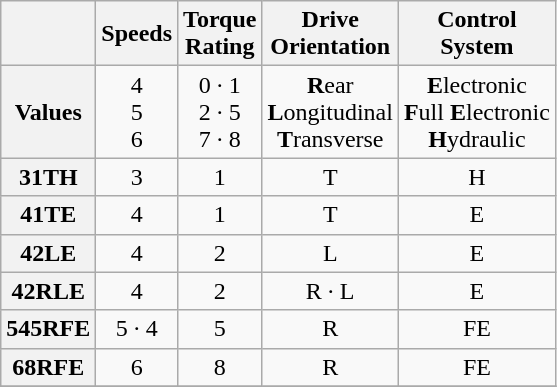<table class="wikitable" style="text-align:center">
<tr>
<th></th>
<th>Speeds</th>
<th>Torque<br>Rating</th>
<th>Drive<br>Orientation</th>
<th>Control<br>System</th>
</tr>
<tr>
<th>Values</th>
<td>4<br>5<br>6</td>
<td>0 · 1<br>2 · 5<br>7 · 8</td>
<td><strong>R</strong>ear<br><strong>L</strong>ongitudinal<br><strong>T</strong>ransverse</td>
<td><strong>E</strong>lectronic<br><strong>F</strong>ull <strong>E</strong>lectronic<br><strong>H</strong>ydraulic</td>
</tr>
<tr>
<th>31TH</th>
<td>3</td>
<td>1</td>
<td>T</td>
<td>H</td>
</tr>
<tr>
<th>41TE</th>
<td>4</td>
<td>1</td>
<td>T</td>
<td>E</td>
</tr>
<tr>
<th>42LE</th>
<td>4</td>
<td>2</td>
<td>L</td>
<td>E</td>
</tr>
<tr>
<th>42RLE</th>
<td>4</td>
<td>2</td>
<td>R · L</td>
<td>E</td>
</tr>
<tr>
<th>545RFE</th>
<td>5 · 4</td>
<td>5</td>
<td>R</td>
<td>FE</td>
</tr>
<tr>
<th>68RFE</th>
<td>6</td>
<td>8</td>
<td>R</td>
<td>FE</td>
</tr>
<tr>
</tr>
</table>
